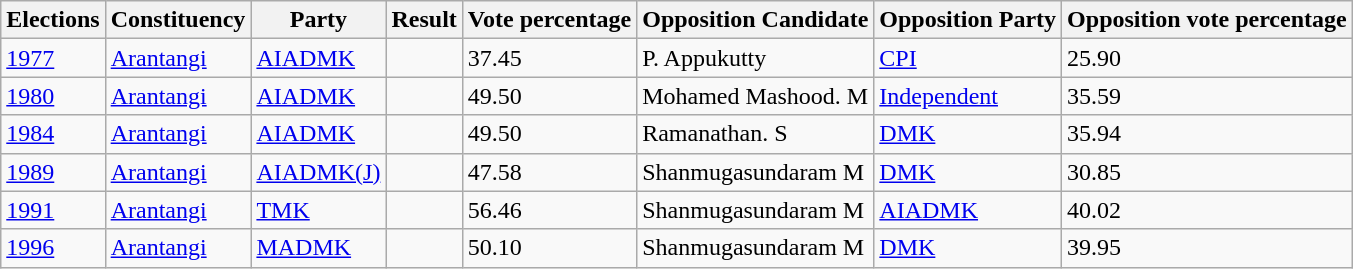<table class="wikitable sortable">
<tr>
<th>Elections</th>
<th>Constituency</th>
<th>Party</th>
<th>Result</th>
<th>Vote percentage</th>
<th>Opposition Candidate</th>
<th>Opposition Party</th>
<th>Opposition vote percentage</th>
</tr>
<tr>
<td><a href='#'>1977</a></td>
<td><a href='#'>Arantangi</a></td>
<td><a href='#'>AIADMK</a></td>
<td></td>
<td>37.45</td>
<td>P. Appukutty</td>
<td><a href='#'>CPI</a></td>
<td>25.90</td>
</tr>
<tr>
<td><a href='#'>1980</a></td>
<td><a href='#'>Arantangi</a></td>
<td><a href='#'>AIADMK</a></td>
<td></td>
<td>49.50</td>
<td>Mohamed Mashood. M</td>
<td><a href='#'>Independent</a></td>
<td>35.59</td>
</tr>
<tr>
<td><a href='#'>1984</a></td>
<td><a href='#'>Arantangi</a></td>
<td><a href='#'>AIADMK</a></td>
<td></td>
<td>49.50</td>
<td>Ramanathan. S</td>
<td><a href='#'>DMK</a></td>
<td>35.94</td>
</tr>
<tr>
<td><a href='#'>1989</a></td>
<td><a href='#'>Arantangi</a></td>
<td><a href='#'>AIADMK(J)</a></td>
<td></td>
<td>47.58</td>
<td>Shanmugasundaram M</td>
<td><a href='#'>DMK</a></td>
<td>30.85</td>
</tr>
<tr>
<td><a href='#'>1991</a></td>
<td><a href='#'>Arantangi</a></td>
<td><a href='#'>TMK</a></td>
<td></td>
<td>56.46</td>
<td>Shanmugasundaram M</td>
<td><a href='#'>AIADMK</a></td>
<td>40.02</td>
</tr>
<tr>
<td><a href='#'>1996</a></td>
<td><a href='#'>Arantangi</a></td>
<td><a href='#'>MADMK</a></td>
<td></td>
<td>50.10</td>
<td>Shanmugasundaram M</td>
<td><a href='#'>DMK</a></td>
<td>39.95</td>
</tr>
</table>
